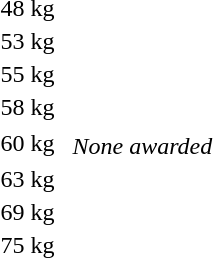<table>
<tr>
<td rowspan=2>48 kg</td>
<td rowspan=2></td>
<td rowspan=2></td>
<td></td>
</tr>
<tr>
<td></td>
</tr>
<tr>
<td rowspan=2>53 kg</td>
<td rowspan=2></td>
<td rowspan=2></td>
<td></td>
</tr>
<tr>
<td></td>
</tr>
<tr>
<td rowspan=2>55 kg</td>
<td rowspan=2></td>
<td rowspan=2></td>
<td></td>
</tr>
<tr>
<td></td>
</tr>
<tr>
<td rowspan=2>58 kg</td>
<td rowspan=2></td>
<td rowspan=2></td>
<td></td>
</tr>
<tr>
<td></td>
</tr>
<tr>
<td rowspan=2>60 kg</td>
<td rowspan=2></td>
<td rowspan=2></td>
<td></td>
</tr>
<tr>
<td><em>None awarded</em></td>
</tr>
<tr>
<td rowspan=2>63 kg</td>
<td rowspan=2></td>
<td rowspan=2></td>
<td></td>
</tr>
<tr>
<td></td>
</tr>
<tr>
<td rowspan=2>69 kg</td>
<td rowspan=2></td>
<td rowspan=2></td>
<td></td>
</tr>
<tr>
<td></td>
</tr>
<tr>
<td rowspan=2>75 kg</td>
<td rowspan=2></td>
<td rowspan=2></td>
<td></td>
</tr>
<tr>
<td></td>
</tr>
</table>
